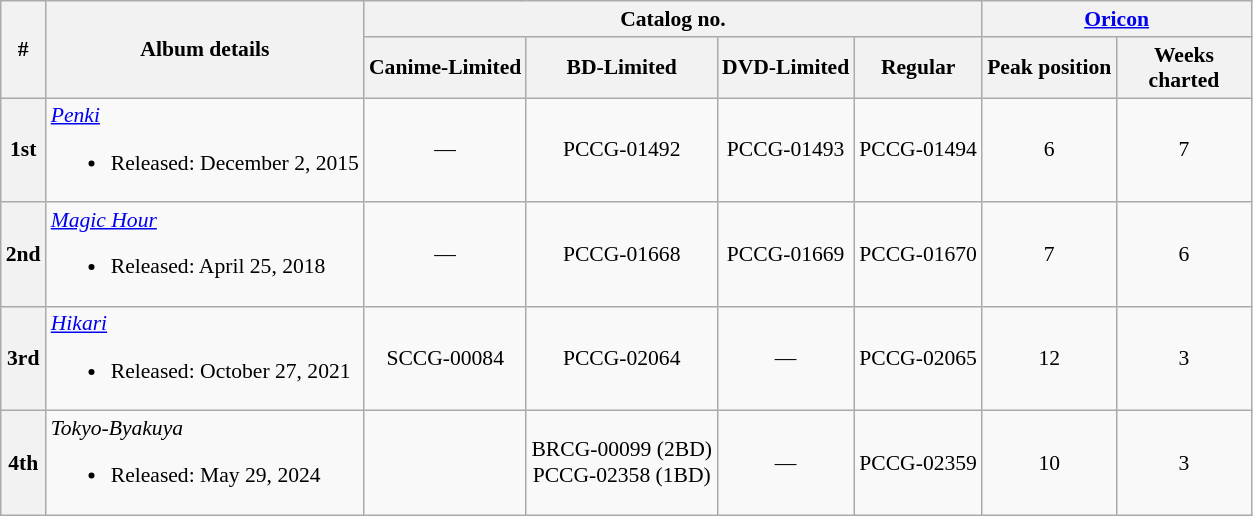<table class="wikitable" style="font-size: 90%; text-align:center;">
<tr>
<th rowspan=2>#</th>
<th rowspan=2>Album details</th>
<th colspan=4; style="width:12em;">Catalog no.</th>
<th colspan=2; style="width:12em;"><a href='#'>Oricon</a></th>
</tr>
<tr>
<th>Canime-Limited</th>
<th>BD-Limited</th>
<th>DVD-Limited</th>
<th>Regular</th>
<th style="width:5em;">Peak position</th>
<th style="width:5em;">Weeks charted</th>
</tr>
<tr>
<th>1st</th>
<td align="left"><em><a href='#'>Penki</a></em><br><ul><li>Released: December 2, 2015</li></ul></td>
<td>—</td>
<td>PCCG-01492</td>
<td>PCCG-01493</td>
<td>PCCG-01494</td>
<td>6</td>
<td>7</td>
</tr>
<tr>
<th>2nd</th>
<td align="left"><em><a href='#'>Magic Hour</a></em><br><ul><li>Released: April 25, 2018</li></ul></td>
<td>—</td>
<td>PCCG-01668</td>
<td>PCCG-01669</td>
<td>PCCG-01670</td>
<td>7</td>
<td>6</td>
</tr>
<tr>
<th>3rd</th>
<td align="left"><em><a href='#'>Hikari</a></em><br><ul><li>Released: October 27, 2021</li></ul></td>
<td>SCCG-00084</td>
<td>PCCG-02064</td>
<td>—</td>
<td>PCCG-02065</td>
<td>12</td>
<td>3</td>
</tr>
<tr>
<th>4th</th>
<td align="left"><em>Tokyo-Byakuya</em><br><ul><li>Released: May 29, 2024</li></ul></td>
<td></td>
<td>BRCG-00099 (2BD)<br>PCCG-02358 (1BD)</td>
<td>—</td>
<td>PCCG-02359</td>
<td>10</td>
<td>3</td>
</tr>
</table>
